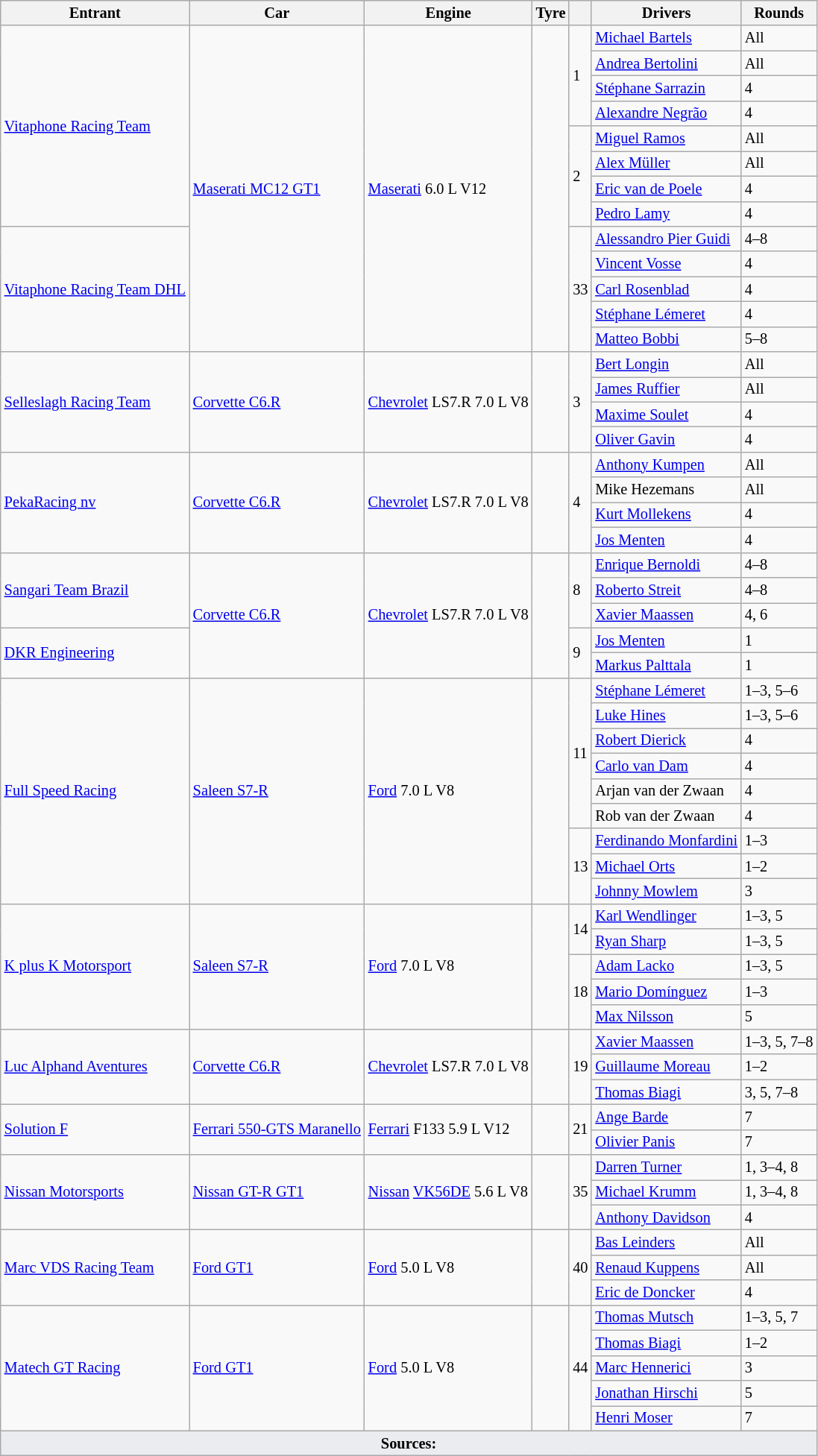<table class="wikitable" style="font-size: 85%">
<tr>
<th>Entrant</th>
<th>Car</th>
<th>Engine</th>
<th>Tyre</th>
<th></th>
<th>Drivers</th>
<th>Rounds</th>
</tr>
<tr>
<td rowspan=8> <a href='#'>Vitaphone Racing Team</a></td>
<td rowspan=13><a href='#'>Maserati MC12 GT1</a></td>
<td rowspan=13><a href='#'>Maserati</a> 6.0 L V12</td>
<td rowspan=13></td>
<td rowspan=4>1</td>
<td> <a href='#'>Michael Bartels</a></td>
<td>All</td>
</tr>
<tr>
<td> <a href='#'>Andrea Bertolini</a></td>
<td>All</td>
</tr>
<tr>
<td> <a href='#'>Stéphane Sarrazin</a></td>
<td>4</td>
</tr>
<tr>
<td> <a href='#'>Alexandre Negrão</a></td>
<td>4</td>
</tr>
<tr>
<td rowspan=4>2</td>
<td> <a href='#'>Miguel Ramos</a></td>
<td>All</td>
</tr>
<tr>
<td> <a href='#'>Alex Müller</a></td>
<td>All</td>
</tr>
<tr>
<td> <a href='#'>Eric van de Poele</a></td>
<td>4</td>
</tr>
<tr>
<td> <a href='#'>Pedro Lamy</a></td>
<td>4</td>
</tr>
<tr>
<td rowspan=5> <a href='#'>Vitaphone Racing Team DHL</a></td>
<td rowspan=5>33</td>
<td> <a href='#'>Alessandro Pier Guidi</a></td>
<td>4–8</td>
</tr>
<tr>
<td> <a href='#'>Vincent Vosse</a></td>
<td>4</td>
</tr>
<tr>
<td> <a href='#'>Carl Rosenblad</a></td>
<td>4</td>
</tr>
<tr>
<td> <a href='#'>Stéphane Lémeret</a></td>
<td>4</td>
</tr>
<tr>
<td> <a href='#'>Matteo Bobbi</a></td>
<td>5–8</td>
</tr>
<tr>
<td rowspan=4> <a href='#'>Selleslagh Racing Team</a></td>
<td rowspan=4><a href='#'>Corvette C6.R</a></td>
<td rowspan=4><a href='#'>Chevrolet</a> LS7.R 7.0 L V8</td>
<td rowspan=4></td>
<td rowspan=4>3</td>
<td> <a href='#'>Bert Longin</a></td>
<td>All</td>
</tr>
<tr>
<td> <a href='#'>James Ruffier</a></td>
<td>All</td>
</tr>
<tr>
<td> <a href='#'>Maxime Soulet</a></td>
<td>4</td>
</tr>
<tr>
<td> <a href='#'>Oliver Gavin</a></td>
<td>4</td>
</tr>
<tr>
<td rowspan=4> <a href='#'>PekaRacing nv</a></td>
<td rowspan=4><a href='#'>Corvette C6.R</a></td>
<td rowspan=4><a href='#'>Chevrolet</a> LS7.R 7.0 L V8</td>
<td rowspan=4></td>
<td rowspan=4>4</td>
<td> <a href='#'>Anthony Kumpen</a></td>
<td>All</td>
</tr>
<tr>
<td> Mike Hezemans</td>
<td>All</td>
</tr>
<tr>
<td> <a href='#'>Kurt Mollekens</a></td>
<td>4</td>
</tr>
<tr>
<td> <a href='#'>Jos Menten</a></td>
<td>4</td>
</tr>
<tr>
<td rowspan=3> <a href='#'>Sangari Team Brazil</a></td>
<td rowspan=5><a href='#'>Corvette C6.R</a></td>
<td rowspan=5><a href='#'>Chevrolet</a> LS7.R 7.0 L V8</td>
<td rowspan=5></td>
<td rowspan=3>8</td>
<td> <a href='#'>Enrique Bernoldi</a></td>
<td>4–8</td>
</tr>
<tr>
<td> <a href='#'>Roberto Streit</a></td>
<td>4–8</td>
</tr>
<tr>
<td> <a href='#'>Xavier Maassen</a></td>
<td>4, 6</td>
</tr>
<tr>
<td rowspan=2> <a href='#'>DKR Engineering</a></td>
<td rowspan=2>9</td>
<td> <a href='#'>Jos Menten</a></td>
<td>1</td>
</tr>
<tr>
<td> <a href='#'>Markus Palttala</a></td>
<td>1</td>
</tr>
<tr>
<td rowspan=9> <a href='#'>Full Speed Racing</a></td>
<td rowspan=9><a href='#'>Saleen S7-R</a></td>
<td rowspan=9><a href='#'>Ford</a> 7.0 L V8</td>
<td rowspan=9></td>
<td rowspan=6>11</td>
<td> <a href='#'>Stéphane Lémeret</a></td>
<td>1–3, 5–6</td>
</tr>
<tr>
<td> <a href='#'>Luke Hines</a></td>
<td>1–3, 5–6</td>
</tr>
<tr>
<td> <a href='#'>Robert Dierick</a></td>
<td>4</td>
</tr>
<tr>
<td> <a href='#'>Carlo van Dam</a></td>
<td>4</td>
</tr>
<tr>
<td> Arjan van der Zwaan</td>
<td>4</td>
</tr>
<tr>
<td> Rob van der Zwaan</td>
<td>4</td>
</tr>
<tr>
<td rowspan=3>13</td>
<td> <a href='#'>Ferdinando Monfardini</a></td>
<td>1–3</td>
</tr>
<tr>
<td> <a href='#'>Michael Orts</a></td>
<td>1–2</td>
</tr>
<tr>
<td> <a href='#'>Johnny Mowlem</a></td>
<td>3</td>
</tr>
<tr>
<td rowspan=5> <a href='#'>K plus K Motorsport</a></td>
<td rowspan=5><a href='#'>Saleen S7-R</a></td>
<td rowspan=5><a href='#'>Ford</a> 7.0 L V8</td>
<td rowspan=5></td>
<td rowspan=2>14</td>
<td> <a href='#'>Karl Wendlinger</a></td>
<td>1–3, 5</td>
</tr>
<tr>
<td> <a href='#'>Ryan Sharp</a></td>
<td>1–3, 5</td>
</tr>
<tr>
<td rowspan=3>18</td>
<td> <a href='#'>Adam Lacko</a></td>
<td>1–3, 5</td>
</tr>
<tr>
<td> <a href='#'>Mario Domínguez</a></td>
<td>1–3</td>
</tr>
<tr>
<td> <a href='#'>Max Nilsson</a></td>
<td>5</td>
</tr>
<tr>
<td rowspan=3> <a href='#'>Luc Alphand Aventures</a></td>
<td rowspan=3><a href='#'>Corvette C6.R</a></td>
<td rowspan=3><a href='#'>Chevrolet</a> LS7.R 7.0 L V8</td>
<td rowspan=3></td>
<td rowspan=3>19</td>
<td> <a href='#'>Xavier Maassen</a></td>
<td>1–3, 5, 7–8</td>
</tr>
<tr>
<td> <a href='#'>Guillaume Moreau</a></td>
<td>1–2</td>
</tr>
<tr>
<td> <a href='#'>Thomas Biagi</a></td>
<td>3, 5, 7–8</td>
</tr>
<tr>
<td rowspan=2> <a href='#'>Solution F</a></td>
<td rowspan=2><a href='#'>Ferrari 550-GTS Maranello</a></td>
<td rowspan=2><a href='#'>Ferrari</a> F133 5.9 L V12</td>
<td rowspan=2></td>
<td rowspan=2>21</td>
<td> <a href='#'>Ange Barde</a></td>
<td>7</td>
</tr>
<tr>
<td> <a href='#'>Olivier Panis</a></td>
<td>7</td>
</tr>
<tr>
<td rowspan=3> <a href='#'>Nissan Motorsports</a></td>
<td rowspan=3><a href='#'>Nissan GT-R GT1</a></td>
<td rowspan=3><a href='#'>Nissan</a> <a href='#'>VK56DE</a> 5.6 L V8</td>
<td rowspan=3></td>
<td rowspan=3>35</td>
<td> <a href='#'>Darren Turner</a></td>
<td>1, 3–4, 8</td>
</tr>
<tr>
<td> <a href='#'>Michael Krumm</a></td>
<td>1, 3–4, 8</td>
</tr>
<tr>
<td> <a href='#'>Anthony Davidson</a></td>
<td>4</td>
</tr>
<tr>
<td rowspan=3> <a href='#'>Marc VDS Racing Team</a></td>
<td rowspan=3><a href='#'>Ford GT1</a></td>
<td rowspan=3><a href='#'>Ford</a> 5.0 L V8</td>
<td rowspan=3></td>
<td rowspan=3>40</td>
<td> <a href='#'>Bas Leinders</a></td>
<td>All</td>
</tr>
<tr>
<td> <a href='#'>Renaud Kuppens</a></td>
<td>All</td>
</tr>
<tr>
<td> <a href='#'>Eric de Doncker</a></td>
<td>4</td>
</tr>
<tr>
<td rowspan=5> <a href='#'>Matech GT Racing</a></td>
<td rowspan=5><a href='#'>Ford GT1</a></td>
<td rowspan=5><a href='#'>Ford</a> 5.0 L V8</td>
<td rowspan=5></td>
<td rowspan=5>44</td>
<td> <a href='#'>Thomas Mutsch</a></td>
<td>1–3, 5, 7</td>
</tr>
<tr>
<td> <a href='#'>Thomas Biagi</a></td>
<td>1–2</td>
</tr>
<tr>
<td> <a href='#'>Marc Hennerici</a></td>
<td>3</td>
</tr>
<tr>
<td> <a href='#'>Jonathan Hirschi</a></td>
<td>5</td>
</tr>
<tr>
<td> <a href='#'>Henri Moser</a></td>
<td>7</td>
</tr>
<tr class="sortbottom">
<td colspan="7" style="background-color:#EAECF0;text-align:center"><strong>Sources:</strong></td>
</tr>
</table>
